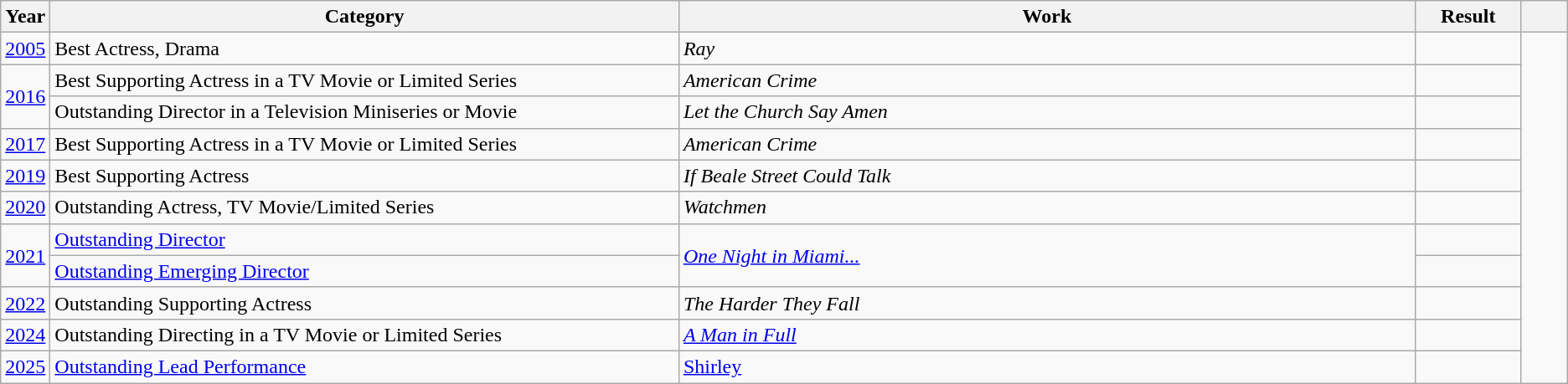<table class=wikitable>
<tr>
<th scope="col" style="width:1em;">Year</th>
<th scope="col" style="width:33em;">Category</th>
<th scope="col" style="width:39em;">Work</th>
<th scope="col" style="width:5em;">Result</th>
<th scope="col" style="width:2em;"></th>
</tr>
<tr>
<td align="center"><a href='#'>2005</a></td>
<td>Best Actress, Drama</td>
<td><em>Ray</em></td>
<td></td>
</tr>
<tr>
<td rowspan="2" align="center"><a href='#'>2016</a></td>
<td>Best Supporting Actress in a TV Movie or Limited Series</td>
<td><em>American Crime</em></td>
<td></td>
</tr>
<tr>
<td>Outstanding Director in a Television Miniseries or Movie</td>
<td><em>Let the Church Say Amen</em></td>
<td></td>
</tr>
<tr>
<td align="center"><a href='#'>2017</a></td>
<td>Best Supporting Actress in a TV Movie or Limited Series</td>
<td><em>American Crime</em></td>
<td></td>
</tr>
<tr>
<td align="center"><a href='#'>2019</a></td>
<td>Best Supporting Actress</td>
<td><em>If Beale Street Could Talk</em></td>
<td></td>
</tr>
<tr>
<td align="center"><a href='#'>2020</a></td>
<td>Outstanding Actress, TV Movie/Limited Series</td>
<td><em>Watchmen</em></td>
<td></td>
</tr>
<tr>
<td rowspan="2" align="center"><a href='#'>2021</a></td>
<td><a href='#'>Outstanding Director</a></td>
<td rowspan="2"><em><a href='#'>One Night in Miami...</a></em></td>
<td></td>
</tr>
<tr>
<td><a href='#'>Outstanding Emerging Director</a></td>
<td></td>
</tr>
<tr>
<td align="center"><a href='#'>2022</a></td>
<td>Outstanding Supporting Actress</td>
<td><em>The Harder They Fall</em></td>
<td></td>
</tr>
<tr>
<td align="center"><a href='#'>2024</a></td>
<td>Outstanding Directing in a TV Movie or Limited Series</td>
<td><em><a href='#'>A Man in Full</a></em></td>
<td></td>
</tr>
<tr>
<td align="center"><a href='#'>2025</a></td>
<td><a href='#'>Outstanding Lead Performance</a></td>
<td><a href='#'>Shirley</a></td>
<td></td>
</tr>
</table>
